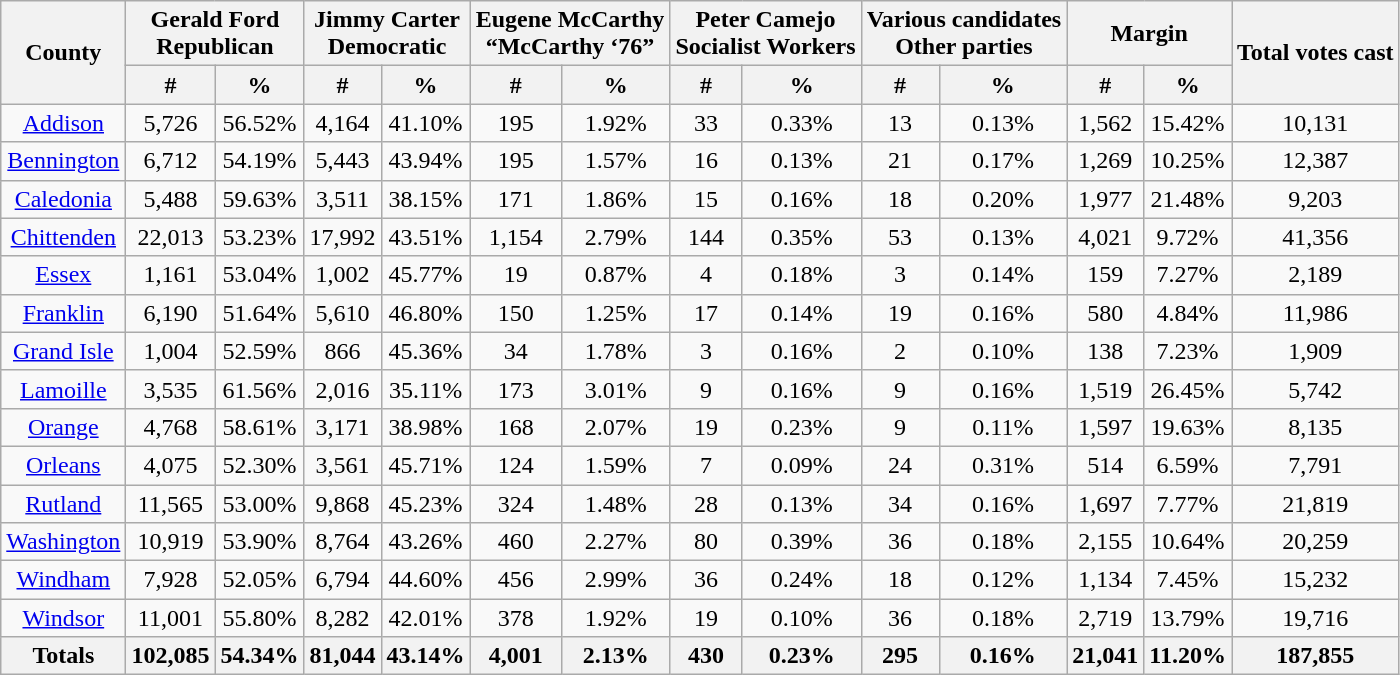<table class="wikitable sortable">
<tr>
<th rowspan="2" style="text-align:center;">County</th>
<th colspan="2" style="text-align:center;">Gerald Ford<br>Republican</th>
<th colspan="2" style="text-align:center;">Jimmy Carter<br>Democratic</th>
<th colspan="2" style="text-align:center;">Eugene McCarthy<br>“McCarthy ‘76”</th>
<th colspan="2" style="text-align:center;">Peter Camejo<br>Socialist Workers</th>
<th colspan="2" style="text-align:center;">Various candidates<br>Other parties</th>
<th colspan="2" style="text-align:center;">Margin</th>
<th rowspan="2" style="text-align:center;">Total votes cast</th>
</tr>
<tr>
<th data-sort-type="number">#</th>
<th data-sort-type="number">%</th>
<th data-sort-type="number">#</th>
<th data-sort-type="number">%</th>
<th data-sort-type="number">#</th>
<th data-sort-type="number">%</th>
<th data-sort-type="number">#</th>
<th data-sort-type="number">%</th>
<th data-sort-type="number">#</th>
<th data-sort-type="number">%</th>
<th data-sort-type="number">#</th>
<th data-sort-type="number">%</th>
</tr>
<tr style="text-align:center;">
<td><a href='#'>Addison</a></td>
<td>5,726</td>
<td>56.52%</td>
<td>4,164</td>
<td>41.10%</td>
<td>195</td>
<td>1.92%</td>
<td>33</td>
<td>0.33%</td>
<td>13</td>
<td>0.13%</td>
<td>1,562</td>
<td>15.42%</td>
<td>10,131</td>
</tr>
<tr style="text-align:center;">
<td><a href='#'>Bennington</a></td>
<td>6,712</td>
<td>54.19%</td>
<td>5,443</td>
<td>43.94%</td>
<td>195</td>
<td>1.57%</td>
<td>16</td>
<td>0.13%</td>
<td>21</td>
<td>0.17%</td>
<td>1,269</td>
<td>10.25%</td>
<td>12,387</td>
</tr>
<tr style="text-align:center;">
<td><a href='#'>Caledonia</a></td>
<td>5,488</td>
<td>59.63%</td>
<td>3,511</td>
<td>38.15%</td>
<td>171</td>
<td>1.86%</td>
<td>15</td>
<td>0.16%</td>
<td>18</td>
<td>0.20%</td>
<td>1,977</td>
<td>21.48%</td>
<td>9,203</td>
</tr>
<tr style="text-align:center;">
<td><a href='#'>Chittenden</a></td>
<td>22,013</td>
<td>53.23%</td>
<td>17,992</td>
<td>43.51%</td>
<td>1,154</td>
<td>2.79%</td>
<td>144</td>
<td>0.35%</td>
<td>53</td>
<td>0.13%</td>
<td>4,021</td>
<td>9.72%</td>
<td>41,356</td>
</tr>
<tr style="text-align:center;">
<td><a href='#'>Essex</a></td>
<td>1,161</td>
<td>53.04%</td>
<td>1,002</td>
<td>45.77%</td>
<td>19</td>
<td>0.87%</td>
<td>4</td>
<td>0.18%</td>
<td>3</td>
<td>0.14%</td>
<td>159</td>
<td>7.27%</td>
<td>2,189</td>
</tr>
<tr style="text-align:center;">
<td><a href='#'>Franklin</a></td>
<td>6,190</td>
<td>51.64%</td>
<td>5,610</td>
<td>46.80%</td>
<td>150</td>
<td>1.25%</td>
<td>17</td>
<td>0.14%</td>
<td>19</td>
<td>0.16%</td>
<td>580</td>
<td>4.84%</td>
<td>11,986</td>
</tr>
<tr style="text-align:center;">
<td><a href='#'>Grand Isle</a></td>
<td>1,004</td>
<td>52.59%</td>
<td>866</td>
<td>45.36%</td>
<td>34</td>
<td>1.78%</td>
<td>3</td>
<td>0.16%</td>
<td>2</td>
<td>0.10%</td>
<td>138</td>
<td>7.23%</td>
<td>1,909</td>
</tr>
<tr style="text-align:center;">
<td><a href='#'>Lamoille</a></td>
<td>3,535</td>
<td>61.56%</td>
<td>2,016</td>
<td>35.11%</td>
<td>173</td>
<td>3.01%</td>
<td>9</td>
<td>0.16%</td>
<td>9</td>
<td>0.16%</td>
<td>1,519</td>
<td>26.45%</td>
<td>5,742</td>
</tr>
<tr style="text-align:center;">
<td><a href='#'>Orange</a></td>
<td>4,768</td>
<td>58.61%</td>
<td>3,171</td>
<td>38.98%</td>
<td>168</td>
<td>2.07%</td>
<td>19</td>
<td>0.23%</td>
<td>9</td>
<td>0.11%</td>
<td>1,597</td>
<td>19.63%</td>
<td>8,135</td>
</tr>
<tr style="text-align:center;">
<td><a href='#'>Orleans</a></td>
<td>4,075</td>
<td>52.30%</td>
<td>3,561</td>
<td>45.71%</td>
<td>124</td>
<td>1.59%</td>
<td>7</td>
<td>0.09%</td>
<td>24</td>
<td>0.31%</td>
<td>514</td>
<td>6.59%</td>
<td>7,791</td>
</tr>
<tr style="text-align:center;">
<td><a href='#'>Rutland</a></td>
<td>11,565</td>
<td>53.00%</td>
<td>9,868</td>
<td>45.23%</td>
<td>324</td>
<td>1.48%</td>
<td>28</td>
<td>0.13%</td>
<td>34</td>
<td>0.16%</td>
<td>1,697</td>
<td>7.77%</td>
<td>21,819</td>
</tr>
<tr style="text-align:center;">
<td><a href='#'>Washington</a></td>
<td>10,919</td>
<td>53.90%</td>
<td>8,764</td>
<td>43.26%</td>
<td>460</td>
<td>2.27%</td>
<td>80</td>
<td>0.39%</td>
<td>36</td>
<td>0.18%</td>
<td>2,155</td>
<td>10.64%</td>
<td>20,259</td>
</tr>
<tr style="text-align:center;">
<td><a href='#'>Windham</a></td>
<td>7,928</td>
<td>52.05%</td>
<td>6,794</td>
<td>44.60%</td>
<td>456</td>
<td>2.99%</td>
<td>36</td>
<td>0.24%</td>
<td>18</td>
<td>0.12%</td>
<td>1,134</td>
<td>7.45%</td>
<td>15,232</td>
</tr>
<tr style="text-align:center;">
<td><a href='#'>Windsor</a></td>
<td>11,001</td>
<td>55.80%</td>
<td>8,282</td>
<td>42.01%</td>
<td>378</td>
<td>1.92%</td>
<td>19</td>
<td>0.10%</td>
<td>36</td>
<td>0.18%</td>
<td>2,719</td>
<td>13.79%</td>
<td>19,716</td>
</tr>
<tr style="text-align:center;">
<th>Totals</th>
<th>102,085</th>
<th>54.34%</th>
<th>81,044</th>
<th>43.14%</th>
<th>4,001</th>
<th>2.13%</th>
<th>430</th>
<th>0.23%</th>
<th>295</th>
<th>0.16%</th>
<th>21,041</th>
<th>11.20%</th>
<th>187,855</th>
</tr>
</table>
